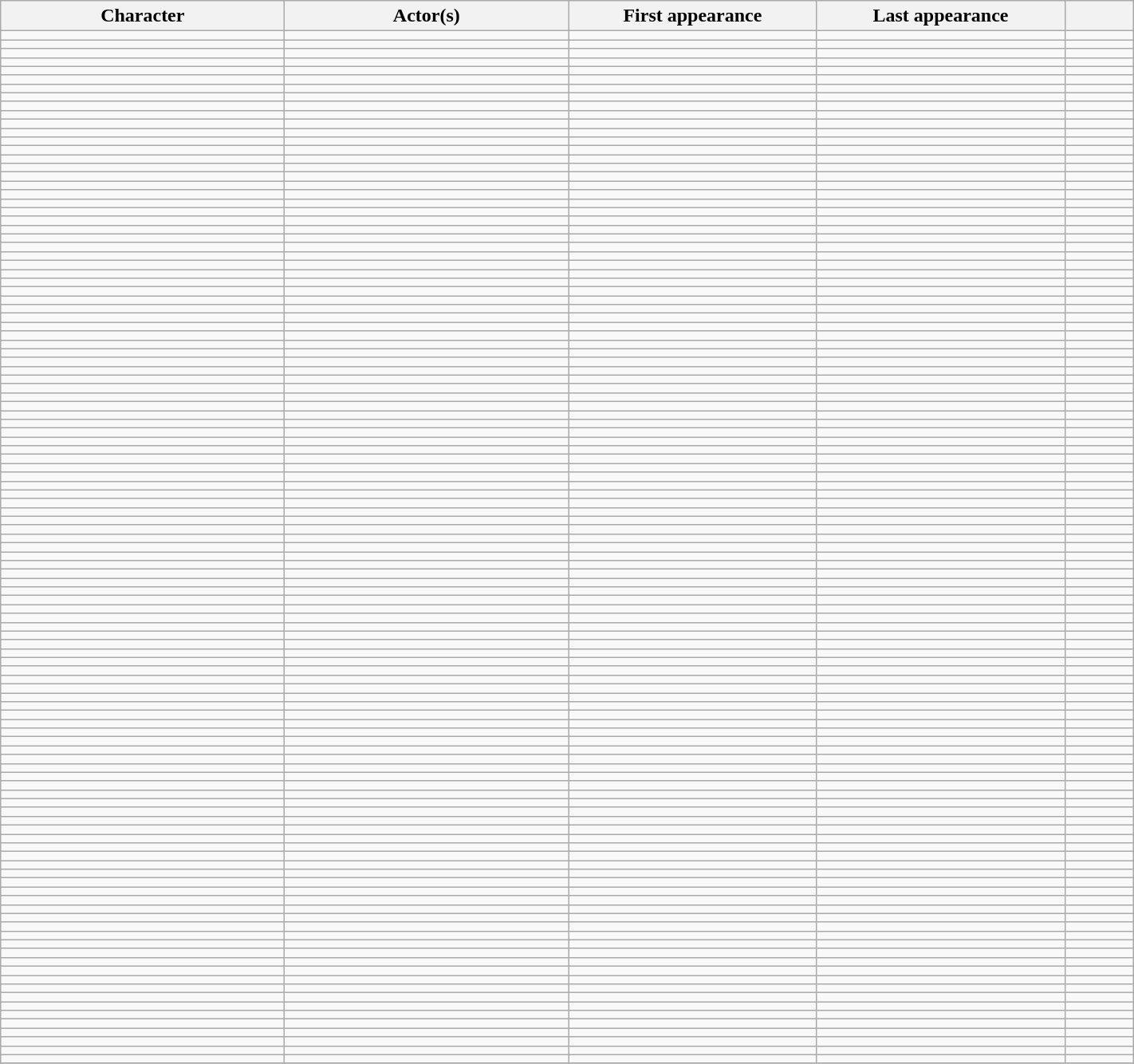<table class="wikitable sortable">
<tr>
<th scope="col" style="width:230px;">Character</th>
<th scope="col" style="width:230px;">Actor(s)</th>
<th scope="col" style="width:200px;">First appearance</th>
<th scope="col" style="width:200px;">Last appearance</th>
<th scope="col" style="width:50px;"></th>
</tr>
<tr>
<td></td>
<td></td>
<td></td>
<td></td>
<td style="text-align:center;"></td>
</tr>
<tr>
<td></td>
<td></td>
<td></td>
<td></td>
<td style="text-align:center;"></td>
</tr>
<tr>
<td></td>
<td></td>
<td></td>
<td></td>
<td style="text-align:center;"></td>
</tr>
<tr>
<td></td>
<td></td>
<td></td>
<td></td>
<td style="text-align:center;"></td>
</tr>
<tr>
<td></td>
<td></td>
<td></td>
<td></td>
<td style="text-align:center;"></td>
</tr>
<tr>
<td></td>
<td></td>
<td></td>
<td></td>
<td style="text-align:center;"></td>
</tr>
<tr>
<td></td>
<td></td>
<td></td>
<td></td>
<td style="text-align:center;"></td>
</tr>
<tr>
<td></td>
<td></td>
<td></td>
<td></td>
<td style="text-align:center;"></td>
</tr>
<tr>
<td></td>
<td></td>
<td></td>
<td></td>
<td style="text-align:center;"></td>
</tr>
<tr>
<td></td>
<td></td>
<td></td>
<td></td>
<td style="text-align:center;"></td>
</tr>
<tr>
<td></td>
<td></td>
<td></td>
<td></td>
<td style="text-align:center;"></td>
</tr>
<tr>
<td></td>
<td></td>
<td></td>
<td></td>
<td style="text-align:center;"></td>
</tr>
<tr>
<td></td>
<td></td>
<td></td>
<td></td>
<td style="text-align:center;"></td>
</tr>
<tr>
<td></td>
<td></td>
<td></td>
<td></td>
<td style="text-align:center;"></td>
</tr>
<tr>
<td></td>
<td></td>
<td></td>
<td></td>
<td style="text-align:center;"></td>
</tr>
<tr>
<td></td>
<td></td>
<td></td>
<td></td>
<td style="text-align:center;"></td>
</tr>
<tr>
<td></td>
<td></td>
<td></td>
<td></td>
<td style="text-align:center;"></td>
</tr>
<tr>
<td></td>
<td></td>
<td></td>
<td></td>
<td style="text-align:center;"></td>
</tr>
<tr>
<td></td>
<td></td>
<td></td>
<td></td>
<td style="text-align:center;"></td>
</tr>
<tr>
<td></td>
<td></td>
<td></td>
<td></td>
<td style="text-align:center;"></td>
</tr>
<tr>
<td></td>
<td></td>
<td></td>
<td></td>
<td style="text-align:center;"></td>
</tr>
<tr>
<td></td>
<td></td>
<td></td>
<td></td>
<td style="text-align:center;"></td>
</tr>
<tr>
<td></td>
<td></td>
<td></td>
<td></td>
<td style="text-align:center;"></td>
</tr>
<tr>
<td></td>
<td></td>
<td></td>
<td></td>
<td style="text-align:center;"></td>
</tr>
<tr>
<td></td>
<td></td>
<td></td>
<td></td>
<td style="text-align:center;"></td>
</tr>
<tr>
<td></td>
<td></td>
<td></td>
<td></td>
<td style="text-align:center;"></td>
</tr>
<tr>
<td></td>
<td></td>
<td></td>
<td></td>
<td style="text-align:center;"></td>
</tr>
<tr>
<td></td>
<td></td>
<td></td>
<td></td>
<td style="text-align:center;"></td>
</tr>
<tr>
<td></td>
<td></td>
<td></td>
<td></td>
<td style="text-align:center;"></td>
</tr>
<tr>
<td></td>
<td></td>
<td></td>
<td></td>
<td style="text-align:center;"></td>
</tr>
<tr>
<td></td>
<td></td>
<td></td>
<td></td>
<td style="text-align:center;"></td>
</tr>
<tr>
<td></td>
<td></td>
<td></td>
<td></td>
<td style="text-align:center;"></td>
</tr>
<tr>
<td></td>
<td></td>
<td></td>
<td></td>
<td style="text-align:center;"></td>
</tr>
<tr>
<td></td>
<td></td>
<td></td>
<td></td>
<td style="text-align:center;"></td>
</tr>
<tr>
<td></td>
<td></td>
<td></td>
<td></td>
<td style="text-align:center;"></td>
</tr>
<tr>
<td></td>
<td></td>
<td></td>
<td></td>
<td style="text-align:center;"></td>
</tr>
<tr>
<td></td>
<td></td>
<td></td>
<td></td>
<td style="text-align:center;"></td>
</tr>
<tr>
<td></td>
<td></td>
<td></td>
<td></td>
<td style="text-align:center;"></td>
</tr>
<tr>
<td></td>
<td></td>
<td></td>
<td></td>
<td style="text-align:center;"></td>
</tr>
<tr>
<td></td>
<td></td>
<td></td>
<td></td>
<td style="text-align:center;"></td>
</tr>
<tr>
<td></td>
<td></td>
<td></td>
<td></td>
<td style="text-align:center;"></td>
</tr>
<tr>
<td></td>
<td></td>
<td></td>
<td></td>
<td style="text-align:center;"></td>
</tr>
<tr>
<td></td>
<td></td>
<td></td>
<td></td>
<td style="text-align:center;"></td>
</tr>
<tr>
<td></td>
<td></td>
<td></td>
<td></td>
<td style="text-align:center;"></td>
</tr>
<tr>
<td></td>
<td></td>
<td></td>
<td></td>
<td style="text-align:center;"></td>
</tr>
<tr>
<td></td>
<td></td>
<td></td>
<td></td>
<td style="text-align:center;"></td>
</tr>
<tr>
<td></td>
<td></td>
<td></td>
<td></td>
<td style="text-align:center;"></td>
</tr>
<tr>
<td></td>
<td></td>
<td></td>
<td></td>
<td style="text-align:center;"></td>
</tr>
<tr>
<td></td>
<td></td>
<td></td>
<td></td>
<td style="text-align:center;"></td>
</tr>
<tr>
<td></td>
<td></td>
<td></td>
<td></td>
<td style="text-align:center;"></td>
</tr>
<tr>
<td></td>
<td></td>
<td></td>
<td></td>
<td style="text-align:center;"></td>
</tr>
<tr>
<td></td>
<td></td>
<td></td>
<td></td>
<td style="text-align:center;"></td>
</tr>
<tr>
<td></td>
<td></td>
<td></td>
<td></td>
<td style="text-align:center;"></td>
</tr>
<tr>
<td></td>
<td></td>
<td></td>
<td></td>
<td style="text-align:center;"></td>
</tr>
<tr>
<td></td>
<td></td>
<td></td>
<td></td>
<td style="text-align:center;"></td>
</tr>
<tr>
<td></td>
<td></td>
<td></td>
<td></td>
<td style="text-align:center;"></td>
</tr>
<tr>
<td></td>
<td></td>
<td></td>
<td></td>
<td style="text-align:center;"></td>
</tr>
<tr>
<td></td>
<td></td>
<td></td>
<td></td>
<td style="text-align:center;"></td>
</tr>
<tr>
<td></td>
<td></td>
<td></td>
<td></td>
<td style="text-align:center;"></td>
</tr>
<tr>
<td></td>
<td></td>
<td></td>
<td></td>
<td style="text-align:center;"></td>
</tr>
<tr>
<td></td>
<td></td>
<td></td>
<td></td>
<td style="text-align:center;"></td>
</tr>
<tr>
<td></td>
<td></td>
<td></td>
<td></td>
<td style="text-align:center;"></td>
</tr>
<tr>
<td></td>
<td></td>
<td></td>
<td></td>
<td style="text-align:center;"></td>
</tr>
<tr>
<td></td>
<td></td>
<td></td>
<td></td>
<td style="text-align:center;"></td>
</tr>
<tr>
<td></td>
<td></td>
<td></td>
<td></td>
<td style="text-align:center;"></td>
</tr>
<tr>
<td></td>
<td></td>
<td></td>
<td></td>
<td style="text-align:center;"></td>
</tr>
<tr>
<td></td>
<td></td>
<td></td>
<td></td>
<td style="text-align:center;"></td>
</tr>
<tr>
<td></td>
<td></td>
<td></td>
<td></td>
<td style="text-align:center;"></td>
</tr>
<tr>
<td></td>
<td></td>
<td></td>
<td></td>
<td style="text-align:center;"></td>
</tr>
<tr>
<td></td>
<td></td>
<td></td>
<td></td>
<td style="text-align:center;"></td>
</tr>
<tr>
<td></td>
<td></td>
<td></td>
<td></td>
<td style="text-align:center;"></td>
</tr>
<tr>
<td></td>
<td></td>
<td></td>
<td></td>
<td style="text-align:center;"></td>
</tr>
<tr>
<td></td>
<td></td>
<td></td>
<td></td>
<td style="text-align:center;"></td>
</tr>
<tr>
<td></td>
<td></td>
<td></td>
<td></td>
<td style="text-align:center;"></td>
</tr>
<tr>
<td></td>
<td></td>
<td></td>
<td></td>
<td style="text-align:center;"></td>
</tr>
<tr>
<td></td>
<td></td>
<td></td>
<td></td>
<td style="text-align:center;"></td>
</tr>
<tr>
<td></td>
<td></td>
<td></td>
<td></td>
<td style="text-align:center;"></td>
</tr>
<tr>
<td></td>
<td></td>
<td></td>
<td></td>
<td style="text-align:center;"></td>
</tr>
<tr>
<td></td>
<td></td>
<td></td>
<td></td>
<td style="text-align:center;"></td>
</tr>
<tr>
<td></td>
<td></td>
<td></td>
<td></td>
<td style="text-align:center;"></td>
</tr>
<tr>
<td></td>
<td></td>
<td></td>
<td></td>
<td style="text-align:center;"></td>
</tr>
<tr>
<td></td>
<td></td>
<td></td>
<td></td>
<td style="text-align:center;"></td>
</tr>
<tr>
<td></td>
<td></td>
<td></td>
<td></td>
<td style="text-align:center;"></td>
</tr>
<tr>
<td></td>
<td></td>
<td></td>
<td></td>
<td style="text-align:center;"></td>
</tr>
<tr>
<td></td>
<td></td>
<td></td>
<td></td>
<td style="text-align:center;"></td>
</tr>
<tr>
<td></td>
<td></td>
<td></td>
<td></td>
<td style="text-align:center;"></td>
</tr>
<tr>
<td></td>
<td></td>
<td></td>
<td></td>
<td style="text-align:center;"></td>
</tr>
<tr>
<td></td>
<td></td>
<td></td>
<td></td>
<td style="text-align:center;"></td>
</tr>
<tr>
<td></td>
<td></td>
<td></td>
<td></td>
<td style="text-align:center;"></td>
</tr>
<tr>
<td></td>
<td></td>
<td></td>
<td></td>
<td style="text-align:center;"></td>
</tr>
<tr>
<td></td>
<td></td>
<td></td>
<td></td>
<td style="text-align:center;"></td>
</tr>
<tr>
<td></td>
<td></td>
<td></td>
<td></td>
<td style="text-align:center;"></td>
</tr>
<tr>
<td></td>
<td></td>
<td></td>
<td></td>
<td style="text-align:center;"></td>
</tr>
<tr>
<td></td>
<td></td>
<td></td>
<td></td>
<td style="text-align:center;"></td>
</tr>
<tr>
<td></td>
<td></td>
<td></td>
<td></td>
<td style="text-align:center;"></td>
</tr>
<tr>
<td></td>
<td></td>
<td></td>
<td></td>
<td style="text-align:center;"></td>
</tr>
<tr>
<td></td>
<td></td>
<td></td>
<td></td>
<td style="text-align:center;"></td>
</tr>
<tr>
<td></td>
<td></td>
<td></td>
<td></td>
<td style="text-align:center;"></td>
</tr>
<tr>
<td></td>
<td></td>
<td></td>
<td></td>
<td style="text-align:center;"></td>
</tr>
<tr>
<td></td>
<td></td>
<td></td>
<td></td>
<td style="text-align:center;"></td>
</tr>
<tr>
<td></td>
<td></td>
<td></td>
<td></td>
<td style="text-align:center;"></td>
</tr>
<tr>
<td></td>
<td></td>
<td></td>
<td></td>
<td style="text-align:center;"></td>
</tr>
<tr>
<td></td>
<td></td>
<td></td>
<td></td>
<td style="text-align:center;"></td>
</tr>
<tr>
<td></td>
<td></td>
<td></td>
<td></td>
<td style="text-align:center;"></td>
</tr>
<tr>
<td></td>
<td></td>
<td></td>
<td></td>
<td style="text-align:center;"></td>
</tr>
<tr>
<td></td>
<td></td>
<td></td>
<td></td>
<td style="text-align:center;"></td>
</tr>
<tr>
<td></td>
<td></td>
<td></td>
<td></td>
<td style="text-align:center;"></td>
</tr>
<tr>
<td></td>
<td></td>
<td></td>
<td></td>
<td style="text-align:center;"></td>
</tr>
<tr>
<td></td>
<td></td>
<td></td>
<td></td>
<td style="text-align:center;"></td>
</tr>
<tr>
<td></td>
<td></td>
<td></td>
<td></td>
<td style="text-align:center;"></td>
</tr>
<tr>
<td></td>
<td></td>
<td></td>
<td></td>
<td style="text-align:center;"></td>
</tr>
<tr>
<td></td>
<td></td>
<td></td>
<td></td>
<td style="text-align:center;"></td>
</tr>
<tr>
<td></td>
<td></td>
<td></td>
<td></td>
<td style="text-align:center;"></td>
</tr>
<tr>
<td></td>
<td></td>
<td></td>
<td></td>
<td style="text-align:center;"></td>
</tr>
<tr>
<td></td>
<td></td>
<td></td>
<td></td>
<td style="text-align:center;"></td>
</tr>
<tr>
<td></td>
<td></td>
<td></td>
<td></td>
<td style="text-align:center;"></td>
</tr>
<tr>
<td></td>
<td></td>
<td></td>
<td></td>
<td style="text-align:center;"></td>
</tr>
<tr>
</tr>
</table>
